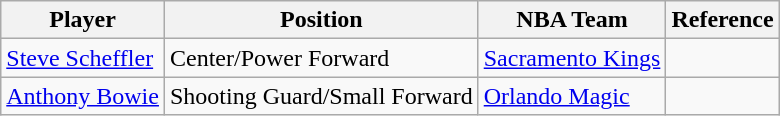<table class="wikitable">
<tr>
<th>Player</th>
<th>Position</th>
<th>NBA Team</th>
<th>Reference</th>
</tr>
<tr>
<td><a href='#'>Steve Scheffler</a></td>
<td>Center/Power Forward</td>
<td><a href='#'>Sacramento Kings</a></td>
<td></td>
</tr>
<tr>
<td><a href='#'>Anthony Bowie</a></td>
<td>Shooting Guard/Small Forward</td>
<td><a href='#'>Orlando Magic</a></td>
<td></td>
</tr>
</table>
